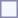<table style="border:1px solid #8888aa; background-color:#f7f8ff; padding:5px; font-size:95%; margin: 0px 12px 12px 0px;">
</table>
